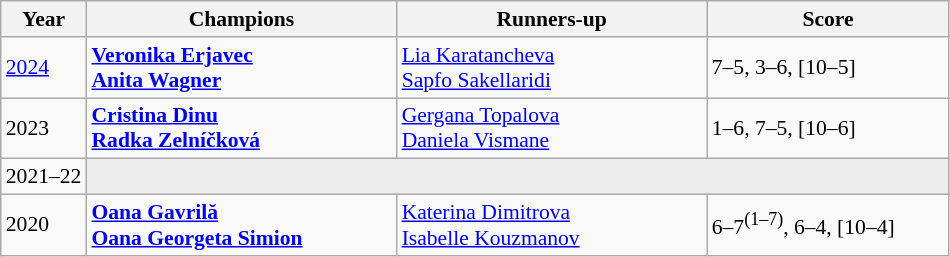<table class="wikitable" style="font-size:90%">
<tr>
<th>Year</th>
<th width="200">Champions</th>
<th width="200">Runners-up</th>
<th width="155">Score</th>
</tr>
<tr>
<td><a href='#'>2024</a></td>
<td> <strong><a href='#'>Veronika Erjavec</a></strong> <br>  <strong><a href='#'>Anita Wagner</a></strong></td>
<td> <a href='#'>Lia Karatancheva</a> <br>  <a href='#'>Sapfo Sakellaridi</a></td>
<td>7–5, 3–6, [10–5]</td>
</tr>
<tr>
<td>2023</td>
<td> <strong><a href='#'>Cristina Dinu</a></strong> <br>  <strong><a href='#'>Radka Zelníčková</a></strong></td>
<td> <a href='#'>Gergana Topalova</a> <br>  <a href='#'>Daniela Vismane</a></td>
<td>1–6, 7–5, [10–6]</td>
</tr>
<tr>
<td>2021–22</td>
<td colspan=3 bgcolor="#ededed"></td>
</tr>
<tr>
<td>2020</td>
<td> <strong><a href='#'>Oana Gavrilă</a></strong> <br>  <strong><a href='#'>Oana Georgeta Simion</a></strong></td>
<td> <a href='#'>Katerina Dimitrova</a> <br>  <a href='#'>Isabelle Kouzmanov</a></td>
<td>6–7<sup>(1–7)</sup>, 6–4, [10–4]</td>
</tr>
</table>
